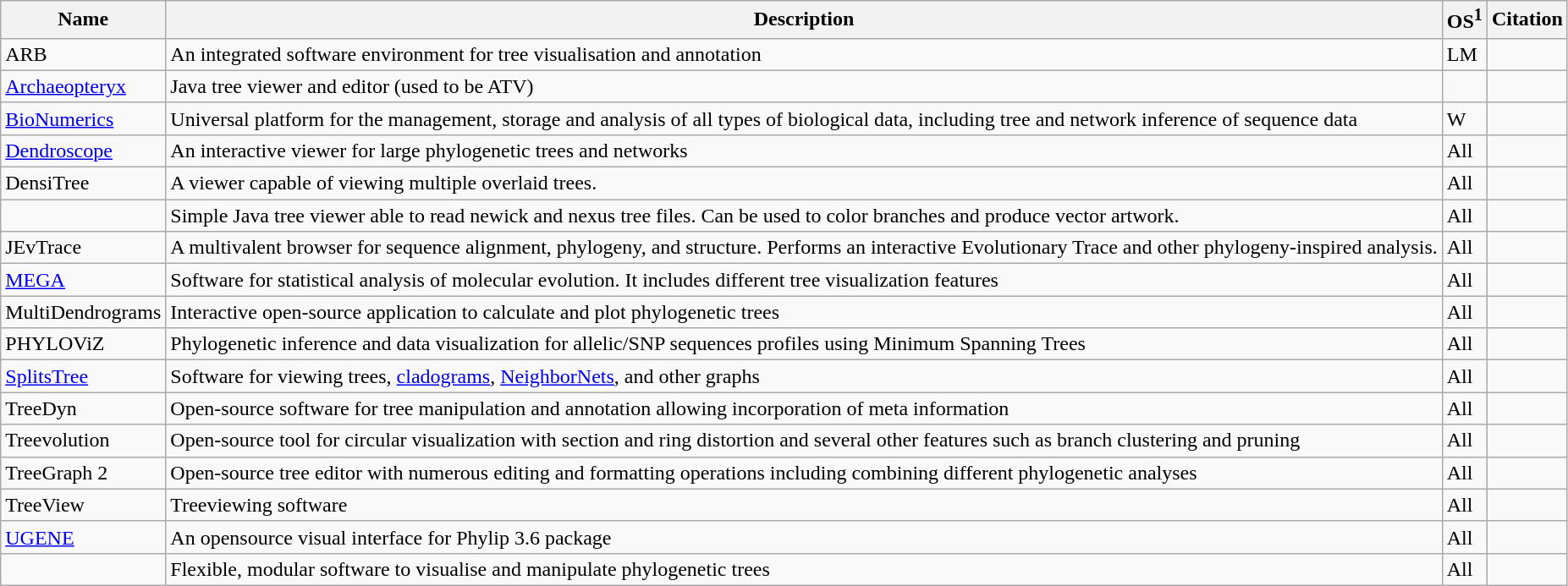<table class="wikitable sortable">
<tr>
<th>Name</th>
<th>Description</th>
<th>OS<sup>1</sup></th>
<th>Citation</th>
</tr>
<tr>
<td>ARB</td>
<td>An integrated software environment for tree visualisation and annotation</td>
<td>LM</td>
<td></td>
</tr>
<tr>
<td><a href='#'>Archaeopteryx</a></td>
<td>Java tree viewer and editor (used to be ATV)</td>
<td></td>
<td></td>
</tr>
<tr>
<td><a href='#'>BioNumerics</a></td>
<td>Universal platform for the management, storage and analysis of all types of biological data, including tree and network inference of sequence data</td>
<td>W</td>
<td></td>
</tr>
<tr>
<td><a href='#'>Dendroscope</a></td>
<td>An interactive viewer for large phylogenetic trees and networks</td>
<td>All</td>
<td></td>
</tr>
<tr>
<td>DensiTree</td>
<td>A viewer capable of viewing multiple overlaid trees.</td>
<td>All</td>
<td></td>
</tr>
<tr>
<td></td>
<td>Simple Java tree viewer able to read newick and nexus tree files. Can be used to color branches and produce vector artwork.</td>
<td>All</td>
<td></td>
</tr>
<tr>
<td>JEvTrace</td>
<td>A multivalent browser for sequence alignment, phylogeny, and structure. Performs an interactive Evolutionary Trace and other phylogeny-inspired analysis.</td>
<td>All</td>
<td></td>
</tr>
<tr>
<td><a href='#'>MEGA</a></td>
<td>Software for statistical analysis of molecular evolution. It includes different tree visualization features</td>
<td>All</td>
<td></td>
</tr>
<tr>
<td>MultiDendrograms</td>
<td>Interactive open-source application to calculate and plot phylogenetic trees</td>
<td>All</td>
<td></td>
</tr>
<tr>
<td>PHYLOViZ</td>
<td>Phylogenetic inference and data visualization for allelic/SNP sequences profiles using Minimum Spanning Trees</td>
<td>All</td>
<td></td>
</tr>
<tr>
<td><a href='#'>SplitsTree</a></td>
<td>Software for viewing trees, <a href='#'>cladograms</a>, <a href='#'>NeighborNets</a>, and other graphs</td>
<td>All</td>
<td></td>
</tr>
<tr>
<td>TreeDyn</td>
<td>Open-source software for tree manipulation and annotation allowing incorporation of meta information</td>
<td>All</td>
<td></td>
</tr>
<tr>
<td>Treevolution</td>
<td>Open-source tool for circular visualization with section and ring distortion and several other features such as branch clustering and pruning</td>
<td>All</td>
<td></td>
</tr>
<tr>
<td>TreeGraph 2</td>
<td>Open-source tree editor with numerous editing and formatting operations including combining different phylogenetic analyses</td>
<td>All</td>
<td></td>
</tr>
<tr>
<td>TreeView</td>
<td>Treeviewing software</td>
<td>All</td>
<td></td>
</tr>
<tr>
<td><a href='#'>UGENE</a></td>
<td>An opensource visual interface for Phylip 3.6 package</td>
<td>All</td>
<td></td>
</tr>
<tr>
<td></td>
<td>Flexible, modular software to visualise and manipulate phylogenetic trees</td>
<td>All</td>
<td></td>
</tr>
</table>
